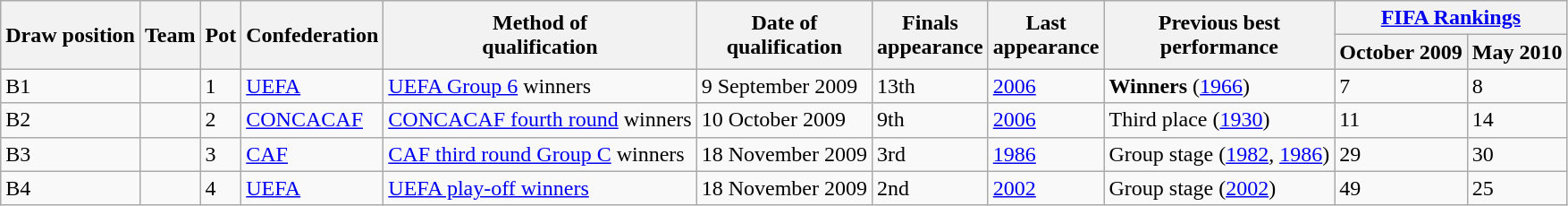<table class="wikitable sortable">
<tr>
<th rowspan=2>Draw position</th>
<th rowspan=2>Team</th>
<th rowspan=2>Pot</th>
<th rowspan=2>Confederation</th>
<th rowspan=2>Method of<br>qualification</th>
<th rowspan=2>Date of<br>qualification</th>
<th rowspan=2 data-sort-type="number">Finals<br>appearance</th>
<th rowspan=2>Last<br>appearance</th>
<th rowspan=2>Previous best<br>performance</th>
<th colspan=2><a href='#'>FIFA Rankings</a></th>
</tr>
<tr>
<th>October 2009</th>
<th>May 2010</th>
</tr>
<tr>
<td>B1</td>
<td style=white-space:nowrap></td>
<td>1</td>
<td><a href='#'>UEFA</a></td>
<td><a href='#'>UEFA Group 6</a> winners</td>
<td>9 September 2009</td>
<td>13th</td>
<td><a href='#'>2006</a></td>
<td data-sort-value="8.1"><strong>Winners</strong> (<a href='#'>1966</a>)</td>
<td>7</td>
<td>8</td>
</tr>
<tr>
<td>B2</td>
<td style=white-space:nowrap></td>
<td>2</td>
<td><a href='#'>CONCACAF</a></td>
<td><a href='#'>CONCACAF fourth round</a> winners</td>
<td>10 October 2009</td>
<td>9th</td>
<td><a href='#'>2006</a></td>
<td data-sort-value="6.1">Third place (<a href='#'>1930</a>)</td>
<td>11</td>
<td>14</td>
</tr>
<tr>
<td>B3</td>
<td style=white-space:nowrap></td>
<td>3</td>
<td><a href='#'>CAF</a></td>
<td><a href='#'>CAF third round Group C</a> winners</td>
<td>18 November 2009</td>
<td>3rd</td>
<td><a href='#'>1986</a></td>
<td data-sort-value="2.5">Group stage (<a href='#'>1982</a>, <a href='#'>1986</a>)</td>
<td>29</td>
<td>30</td>
</tr>
<tr>
<td>B4</td>
<td style=white-space:nowrap></td>
<td>4</td>
<td><a href='#'>UEFA</a></td>
<td><a href='#'>UEFA play-off winners</a></td>
<td>18 November 2009</td>
<td>2nd</td>
<td><a href='#'>2002</a></td>
<td data-sort-value="4.1">Group stage (<a href='#'>2002</a>)</td>
<td>49</td>
<td>25</td>
</tr>
</table>
